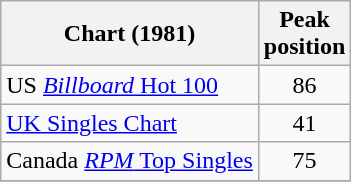<table class="wikitable">
<tr>
<th>Chart (1981)</th>
<th>Peak<br>position</th>
</tr>
<tr>
<td>US <a href='#'><em>Billboard</em> Hot 100</a></td>
<td align="center">86</td>
</tr>
<tr>
<td><a href='#'>UK Singles Chart</a></td>
<td align="center">41</td>
</tr>
<tr>
<td>Canada <a href='#'><em>RPM</em> Top Singles</a></td>
<td align="center">75</td>
</tr>
<tr>
</tr>
</table>
